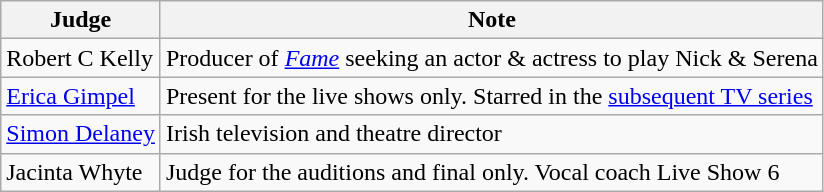<table class="wikitable">
<tr>
<th>Judge</th>
<th>Note</th>
</tr>
<tr>
<td>Robert C Kelly</td>
<td>Producer of <em><a href='#'>Fame</a></em> seeking an actor & actress to play Nick & Serena</td>
</tr>
<tr>
<td><a href='#'>Erica Gimpel</a></td>
<td>Present for the live shows only. Starred in the <a href='#'>subsequent TV series</a></td>
</tr>
<tr>
<td><a href='#'>Simon Delaney</a></td>
<td>Irish television and theatre director</td>
</tr>
<tr>
<td>Jacinta Whyte</td>
<td>Judge for the auditions and final only. Vocal coach Live Show 6</td>
</tr>
</table>
